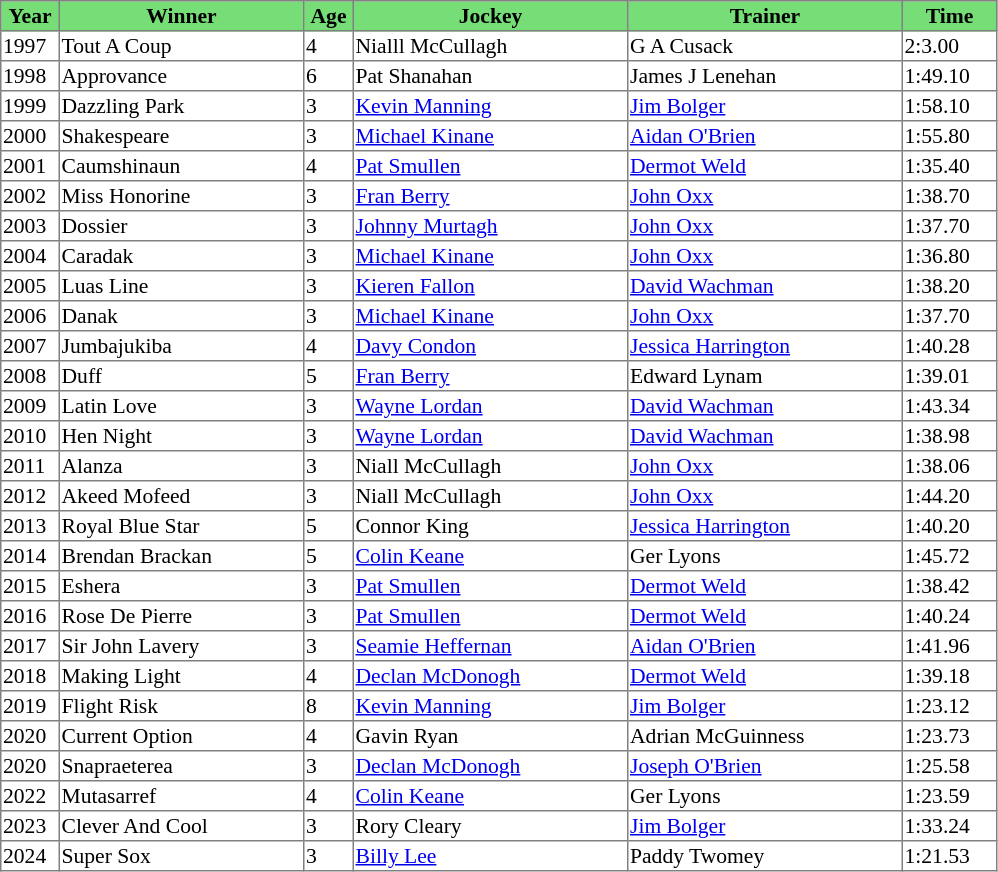<table class = "sortable" | border="1" style="border-collapse: collapse; font-size:90%">
<tr bgcolor="#77dd77" align="center">
<th style="width:36px"><strong>Year</strong></th>
<th style="width:160px"><strong>Winner</strong></th>
<th style="width:30px"><strong>Age</strong></th>
<th style="width:180px"><strong>Jockey</strong></th>
<th style="width:180px"><strong>Trainer</strong></th>
<th style="width:60px"><strong>Time</strong></th>
</tr>
<tr>
<td>1997</td>
<td>Tout A Coup</td>
<td>4</td>
<td>Nialll McCullagh</td>
<td>G A Cusack</td>
<td>2:3.00</td>
</tr>
<tr>
<td>1998</td>
<td>Approvance</td>
<td>6</td>
<td>Pat Shanahan</td>
<td>James J Lenehan</td>
<td>1:49.10</td>
</tr>
<tr>
<td>1999</td>
<td>Dazzling Park</td>
<td>3</td>
<td><a href='#'>Kevin Manning</a></td>
<td><a href='#'>Jim Bolger</a></td>
<td>1:58.10</td>
</tr>
<tr>
<td>2000</td>
<td>Shakespeare</td>
<td>3</td>
<td><a href='#'>Michael Kinane</a></td>
<td><a href='#'>Aidan O'Brien</a></td>
<td>1:55.80</td>
</tr>
<tr>
<td>2001</td>
<td>Caumshinaun</td>
<td>4</td>
<td><a href='#'>Pat Smullen</a></td>
<td><a href='#'>Dermot Weld</a></td>
<td>1:35.40</td>
</tr>
<tr>
<td>2002</td>
<td>Miss Honorine</td>
<td>3</td>
<td><a href='#'>Fran Berry</a></td>
<td><a href='#'>John Oxx</a></td>
<td>1:38.70</td>
</tr>
<tr>
<td>2003</td>
<td>Dossier</td>
<td>3</td>
<td><a href='#'>Johnny Murtagh</a></td>
<td><a href='#'>John Oxx</a></td>
<td>1:37.70</td>
</tr>
<tr>
<td>2004</td>
<td>Caradak</td>
<td>3</td>
<td><a href='#'>Michael Kinane</a></td>
<td><a href='#'>John Oxx</a></td>
<td>1:36.80</td>
</tr>
<tr>
<td>2005</td>
<td>Luas Line</td>
<td>3</td>
<td><a href='#'>Kieren Fallon</a></td>
<td><a href='#'>David Wachman</a></td>
<td>1:38.20</td>
</tr>
<tr>
<td>2006</td>
<td>Danak</td>
<td>3</td>
<td><a href='#'>Michael Kinane</a></td>
<td><a href='#'>John Oxx</a></td>
<td>1:37.70</td>
</tr>
<tr>
<td>2007</td>
<td>Jumbajukiba</td>
<td>4</td>
<td><a href='#'>Davy Condon</a></td>
<td><a href='#'>Jessica Harrington</a></td>
<td>1:40.28</td>
</tr>
<tr>
<td>2008</td>
<td>Duff</td>
<td>5</td>
<td><a href='#'>Fran Berry</a></td>
<td>Edward Lynam</td>
<td>1:39.01</td>
</tr>
<tr>
<td>2009</td>
<td>Latin Love</td>
<td>3</td>
<td><a href='#'>Wayne Lordan</a></td>
<td><a href='#'>David Wachman</a></td>
<td>1:43.34</td>
</tr>
<tr>
<td>2010</td>
<td>Hen Night</td>
<td>3</td>
<td><a href='#'>Wayne Lordan</a></td>
<td><a href='#'>David Wachman</a></td>
<td>1:38.98</td>
</tr>
<tr>
<td>2011</td>
<td>Alanza</td>
<td>3</td>
<td>Niall McCullagh</td>
<td><a href='#'>John Oxx</a></td>
<td>1:38.06</td>
</tr>
<tr>
<td>2012</td>
<td>Akeed Mofeed</td>
<td>3</td>
<td>Niall McCullagh</td>
<td><a href='#'>John Oxx</a></td>
<td>1:44.20</td>
</tr>
<tr>
<td>2013</td>
<td>Royal Blue Star</td>
<td>5</td>
<td>Connor King</td>
<td><a href='#'>Jessica Harrington</a></td>
<td>1:40.20</td>
</tr>
<tr>
<td>2014</td>
<td>Brendan Brackan</td>
<td>5</td>
<td><a href='#'>Colin Keane</a></td>
<td>Ger Lyons</td>
<td>1:45.72</td>
</tr>
<tr>
<td>2015</td>
<td>Eshera</td>
<td>3</td>
<td><a href='#'>Pat Smullen</a></td>
<td><a href='#'>Dermot Weld</a></td>
<td>1:38.42</td>
</tr>
<tr>
<td>2016</td>
<td>Rose De Pierre</td>
<td>3</td>
<td><a href='#'>Pat Smullen</a></td>
<td><a href='#'>Dermot Weld</a></td>
<td>1:40.24</td>
</tr>
<tr>
<td>2017</td>
<td>Sir John Lavery</td>
<td>3</td>
<td><a href='#'>Seamie Heffernan</a></td>
<td><a href='#'>Aidan O'Brien</a></td>
<td>1:41.96</td>
</tr>
<tr>
<td>2018</td>
<td>Making Light</td>
<td>4</td>
<td><a href='#'>Declan McDonogh</a></td>
<td><a href='#'>Dermot Weld</a></td>
<td>1:39.18</td>
</tr>
<tr>
<td>2019</td>
<td>Flight Risk</td>
<td>8</td>
<td><a href='#'>Kevin Manning</a></td>
<td><a href='#'>Jim Bolger</a></td>
<td>1:23.12</td>
</tr>
<tr>
<td>2020</td>
<td>Current Option</td>
<td>4</td>
<td>Gavin Ryan</td>
<td>Adrian McGuinness</td>
<td>1:23.73</td>
</tr>
<tr>
<td>2020</td>
<td>Snapraeterea</td>
<td>3</td>
<td><a href='#'>Declan McDonogh</a></td>
<td><a href='#'>Joseph O'Brien</a></td>
<td>1:25.58</td>
</tr>
<tr>
<td>2022</td>
<td>Mutasarref</td>
<td>4</td>
<td><a href='#'>Colin Keane</a></td>
<td>Ger Lyons</td>
<td>1:23.59</td>
</tr>
<tr>
<td>2023</td>
<td>Clever And Cool</td>
<td>3</td>
<td>Rory Cleary</td>
<td><a href='#'>Jim Bolger</a></td>
<td>1:33.24</td>
</tr>
<tr>
<td>2024</td>
<td>Super Sox</td>
<td>3</td>
<td><a href='#'>Billy Lee</a></td>
<td>Paddy Twomey</td>
<td>1:21.53</td>
</tr>
</table>
